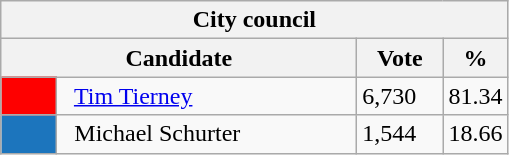<table class="wikitable">
<tr>
<th colspan="4">City council</th>
</tr>
<tr>
<th bgcolor="#DDDDFF" width="230px" colspan="2">Candidate</th>
<th bgcolor="#DDDDFF" width="50px">Vote</th>
<th bgcolor="#DDDDFF" width="30px">%</th>
</tr>
<tr>
<td bgcolor=#FE0000 width="30px"> </td>
<td>  <a href='#'>Tim Tierney</a></td>
<td>6,730</td>
<td>81.34</td>
</tr>
<tr>
<td bgcolor=#1C75BD width="30px"> </td>
<td>  Michael Schurter</td>
<td>1,544</td>
<td>18.66</td>
</tr>
</table>
